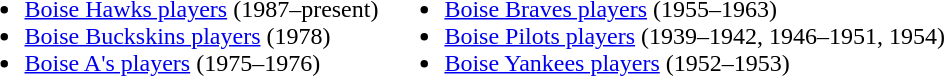<table>
<tr>
<td><br><ul><li><a href='#'>Boise Hawks players</a> (1987–present)</li><li><a href='#'>Boise Buckskins players</a> (1978)</li><li><a href='#'>Boise A's players</a> (1975–1976)</li></ul></td>
<td><br><ul><li><a href='#'>Boise Braves players</a> (1955–1963)</li><li><a href='#'>Boise Pilots players</a> (1939–1942, 1946–1951, 1954)</li><li><a href='#'>Boise Yankees players</a> (1952–1953)</li></ul></td>
</tr>
</table>
